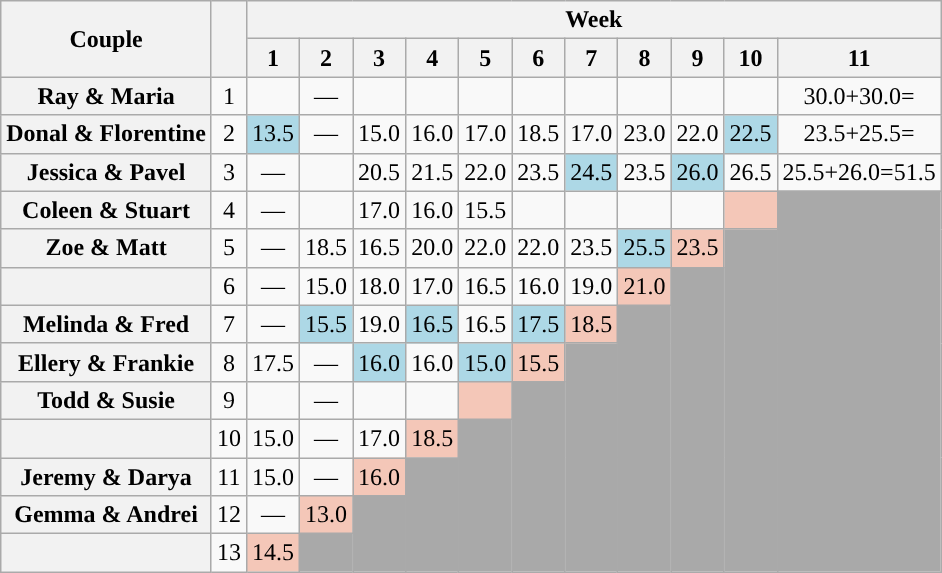<table class="wikitable sortable" style="text-align:center">
<tr>
<th scope="col" rowspan=2 style="text-align:center">Couple</th>
<th scope="col" rowspan=2 style="text-align:center"></th>
<th colspan="11" style="text-align:center">Week</th>
</tr>
<tr>
<th scope="col">1</th>
<th scope="col">2</th>
<th scope="col">3</th>
<th scope="col">4</th>
<th scope="col">5</th>
<th scope="col">6</th>
<th scope="col">7</th>
<th scope="col">8</th>
<th scope="col">9</th>
<th scope="col">10</th>
<th scope="col">11</th>
</tr>
<tr>
<th scope="row">Ray & Maria</th>
<td>1</td>
<td></td>
<td>—</td>
<td></td>
<td></td>
<td></td>
<td></td>
<td></td>
<td></td>
<td></td>
<td></td>
<td>30.0+30.0=</td>
</tr>
<tr>
<th scope="row">Donal & Florentine</th>
<td>2</td>
<td bgcolor="lightblue">13.5</td>
<td>—</td>
<td>15.0</td>
<td>16.0</td>
<td>17.0</td>
<td>18.5</td>
<td>17.0</td>
<td>23.0</td>
<td>22.0</td>
<td bgcolor="lightblue">22.5</td>
<td>23.5+25.5=</td>
</tr>
<tr>
<th scope="row">Jessica & Pavel</th>
<td>3</td>
<td>—</td>
<td></td>
<td>20.5</td>
<td>21.5</td>
<td>22.0</td>
<td>23.5</td>
<td bgcolor="lightblue">24.5</td>
<td>23.5</td>
<td bgcolor="lightblue">26.0</td>
<td>26.5</td>
<td>25.5+26.0=51.5</td>
</tr>
<tr>
<th scope="row">Coleen & Stuart</th>
<td>4</td>
<td>—</td>
<td></td>
<td>17.0</td>
<td>16.0</td>
<td>15.5</td>
<td></td>
<td></td>
<td></td>
<td></td>
<td bgcolor="f4c7b8"></td>
<td rowspan="10" style="background:darkgrey; colspan=2"></td>
</tr>
<tr>
<th scope="row">Zoe & Matt</th>
<td>5</td>
<td>—</td>
<td>18.5</td>
<td>16.5</td>
<td>20.0</td>
<td>22.0</td>
<td>22.0</td>
<td>23.5</td>
<td bgcolor="lightblue">25.5</td>
<td bgcolor="f4c7b8">23.5</td>
<td rowspan="9" style="background:darkgrey; colspan=3"></td>
</tr>
<tr>
<th scope="row"></th>
<td>6</td>
<td>—</td>
<td>15.0</td>
<td>18.0</td>
<td>17.0</td>
<td>16.5</td>
<td>16.0</td>
<td>19.0</td>
<td bgcolor="f4c7b8">21.0</td>
<td rowspan="8" style="background:darkgrey; colspan=4"></td>
</tr>
<tr>
<th scope="row">Melinda & Fred</th>
<td>7</td>
<td>—</td>
<td bgcolor="lightblue">15.5</td>
<td>19.0</td>
<td bgcolor="lightblue">16.5</td>
<td>16.5</td>
<td bgcolor="lightblue">17.5</td>
<td bgcolor="f4c7b8">18.5</td>
<td rowspan="7" style="background:darkgrey; colspan=5"></td>
</tr>
<tr>
<th scope="row">Ellery & Frankie</th>
<td>8</td>
<td>17.5</td>
<td>—</td>
<td bgcolor="lightblue">16.0</td>
<td>16.0</td>
<td bgcolor="lightblue">15.0</td>
<td bgcolor="f4c7b8">15.5</td>
<td rowspan="6" style="background:darkgrey; colspan=6"></td>
</tr>
<tr>
<th scope="row">Todd & Susie</th>
<td>9</td>
<td></td>
<td>—</td>
<td></td>
<td></td>
<td bgcolor="f4c7b8"></td>
<td rowspan="5" style="background:darkgrey; colspan=7"></td>
</tr>
<tr>
<th scope="row"></th>
<td>10</td>
<td>15.0</td>
<td>—</td>
<td>17.0</td>
<td bgcolor="f4c7b8">18.5</td>
<td rowspan="4" style="background:darkgrey; colspan=8"></td>
</tr>
<tr>
<th scope="row">Jeremy & Darya</th>
<td>11</td>
<td>15.0</td>
<td>—</td>
<td bgcolor="f4c7b8">16.0</td>
<td rowspan="3" style="background:darkgrey; colspan=9"></td>
</tr>
<tr>
<th scope="row">Gemma & Andrei</th>
<td>12</td>
<td>—</td>
<td bgcolor="f4c7b8">13.0</td>
<td rowspan="2" style="background:darkgrey; colspan=10"></td>
</tr>
<tr>
<th scope="row"></th>
<td>13</td>
<td bgcolor="f4c7b8">14.5</td>
<td style="background:darkgrey; colspan=11"></td>
</tr>
</table>
